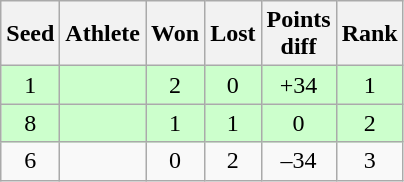<table class="wikitable">
<tr>
<th>Seed</th>
<th>Athlete</th>
<th>Won</th>
<th>Lost</th>
<th>Points<br>diff</th>
<th>Rank</th>
</tr>
<tr bgcolor="#ccffcc">
<td align="center">1</td>
<td><strong></strong></td>
<td align="center">2</td>
<td align="center">0</td>
<td align="center">+34</td>
<td align="center">1</td>
</tr>
<tr bgcolor="#ccffcc">
<td align="center">8</td>
<td><strong></strong></td>
<td align="center">1</td>
<td align="center">1</td>
<td align="center">0</td>
<td align="center">2</td>
</tr>
<tr>
<td align="center">6</td>
<td></td>
<td align="center">0</td>
<td align="center">2</td>
<td align="center">–34</td>
<td align="center">3</td>
</tr>
</table>
